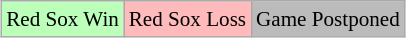<table class="wikitable" style="margin:0.5em auto; font-size:88%;">
<tr>
<td style="background:#bfb;">Red Sox Win</td>
<td style="background:#fbb;">Red Sox Loss</td>
<td style="background:#bbb;">Game Postponed<br></td>
</tr>
</table>
